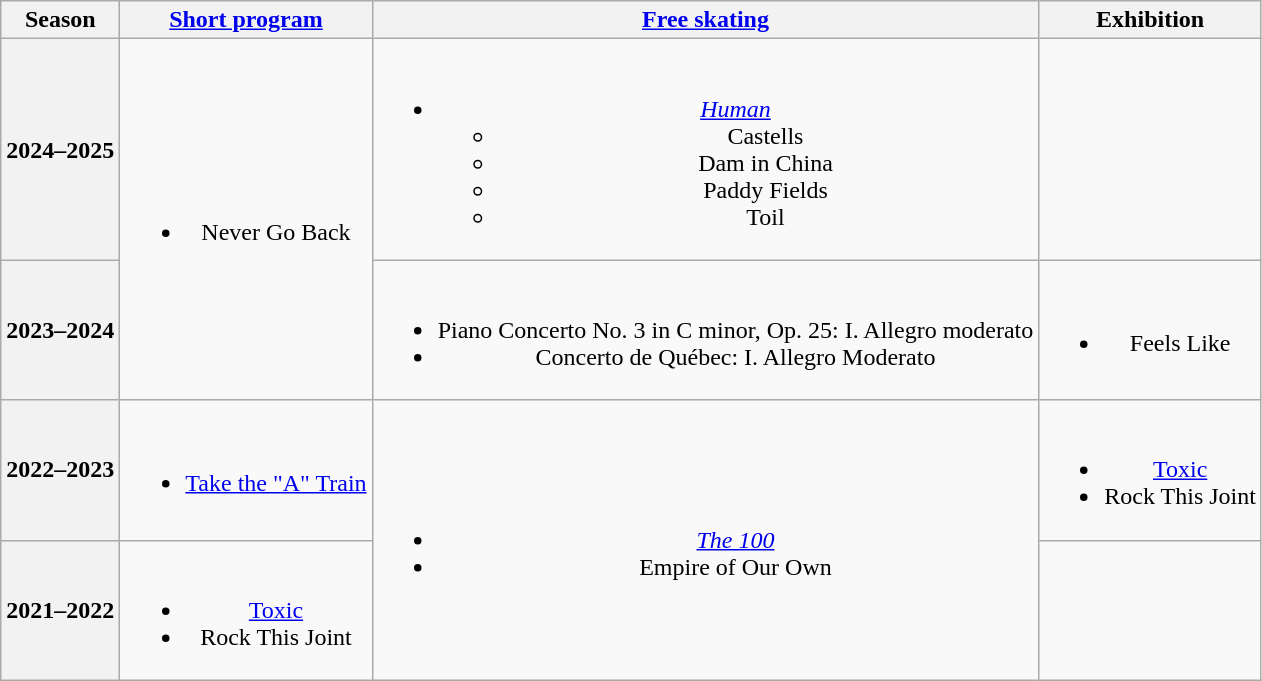<table class="wikitable" style="text-align:center">
<tr>
<th>Season</th>
<th><a href='#'>Short program</a></th>
<th><a href='#'>Free skating</a></th>
<th>Exhibition</th>
</tr>
<tr>
<th>2024–2025 <br> </th>
<td rowspan=2><br><ul><li>Never Go Back <br> </li></ul></td>
<td><br><ul><li><em><a href='#'>Human</a></em><ul><li>Castells</li><li>Dam in China</li><li>Paddy Fields</li><li>Toil <br> </li></ul></li></ul></td>
<td></td>
</tr>
<tr>
<th>2023–2024 <br> </th>
<td><br><ul><li>Piano Concerto No. 3 in C minor, Op. 25: I. Allegro moderato</li><li>Concerto de Québec: I. Allegro Moderato <br> </li></ul></td>
<td><br><ul><li>Feels Like <br> </li></ul></td>
</tr>
<tr>
<th>2022–2023 <br> </th>
<td><br><ul><li><a href='#'>Take the "A" Train</a> <br> </li></ul></td>
<td rowspan=2><br><ul><li><em><a href='#'>The 100</a></em> <br> </li><li>Empire of Our Own <br> </li></ul></td>
<td><br><ul><li><a href='#'>Toxic</a> <br> </li><li>Rock This Joint <br> </li></ul></td>
</tr>
<tr>
<th>2021–2022 <br> </th>
<td><br><ul><li><a href='#'>Toxic</a> <br> </li><li>Rock This Joint <br> </li></ul></td>
<td></td>
</tr>
</table>
